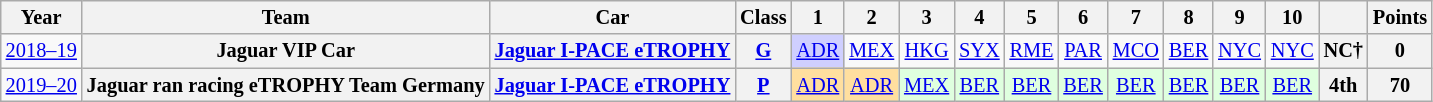<table class="wikitable" style="font-size: 85%; text-align:center;">
<tr valign="top">
<th valign=middle>Year</th>
<th valign=middle>Team</th>
<th valign=middle>Car</th>
<th valign=middle>Class</th>
<th style="width:26px;">1</th>
<th style="width:26px;">2</th>
<th style="width:26px;">3</th>
<th style="width:26px;">4</th>
<th style="width:26px;">5</th>
<th style="width:26px;">6</th>
<th style="width:26px;">7</th>
<th style="width:26px;">8</th>
<th style="width:26px;">9</th>
<th style="width:26px;">10</th>
<th></th>
<th valign="middle">Points</th>
</tr>
<tr>
<td nowrap><a href='#'>2018–19</a></td>
<th nowrap>Jaguar VIP Car</th>
<th nowrap><a href='#'>Jaguar I-PACE eTROPHY</a></th>
<th nowrap><a href='#'><strong><span>G</span></strong></a></th>
<td style="background:#cfcfff;"><a href='#'>ADR</a><br></td>
<td><a href='#'>MEX</a></td>
<td><a href='#'>HKG</a></td>
<td><a href='#'>SYX</a></td>
<td><a href='#'>RME</a></td>
<td><a href='#'>PAR</a></td>
<td><a href='#'>MCO</a></td>
<td><a href='#'>BER</a></td>
<td><a href='#'>NYC</a></td>
<td><a href='#'>NYC</a></td>
<th>NC†</th>
<th>0</th>
</tr>
<tr>
<td nowrap><a href='#'>2019–20</a></td>
<th nowrap>Jaguar ran racing eTROPHY Team Germany</th>
<th nowrap><a href='#'>Jaguar I-PACE eTROPHY</a></th>
<th nowrap><a href='#'><strong><span>P</span></strong></a></th>
<td style="background:#FFDF9F;"><a href='#'>ADR</a><br></td>
<td style="background:#FFDF9F;"><a href='#'>ADR</a><br></td>
<td style="background:#dfffdf;"><a href='#'>MEX</a><br></td>
<td style="background:#dfffdf;"><a href='#'>BER</a><br></td>
<td style="background:#dfffdf;"><a href='#'>BER</a><br></td>
<td style="background:#dfffdf;"><a href='#'>BER</a><br></td>
<td style="background:#dfffdf;"><a href='#'>BER</a><br></td>
<td style="background:#dfffdf;"><a href='#'>BER</a><br></td>
<td style="background:#dfffdf;"><a href='#'>BER</a><br></td>
<td style="background:#dfffdf;"><a href='#'>BER</a><br></td>
<th>4th</th>
<th>70</th>
</tr>
</table>
